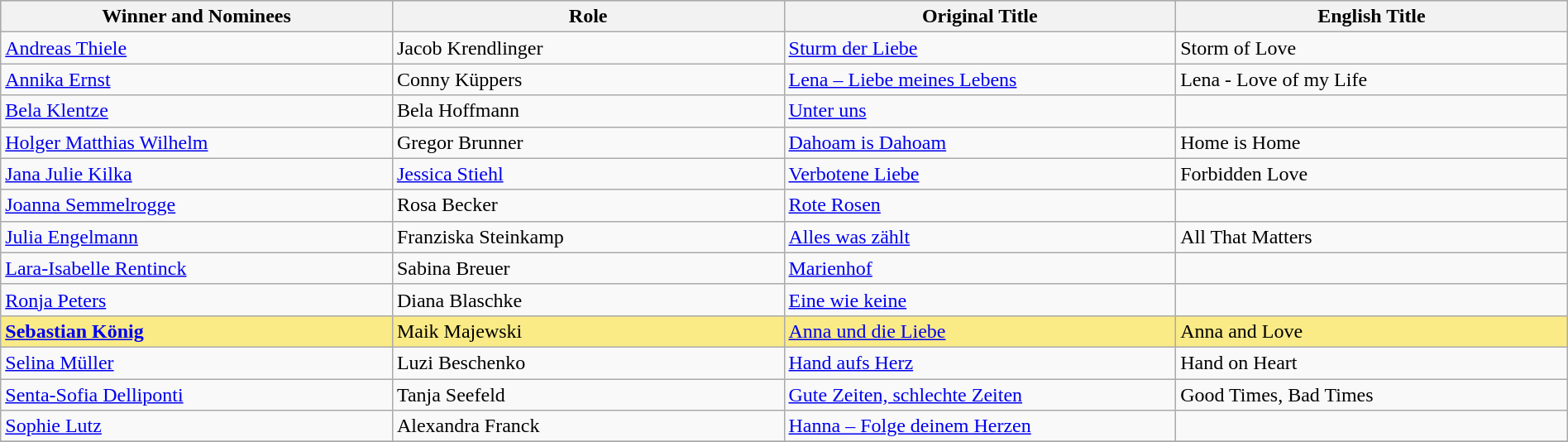<table class="wikitable" width="100%">
<tr bgcolor="#bebebe">
<th width="25%">Winner and Nominees</th>
<th width="25%">Role</th>
<th width="25%">Original Title</th>
<th width="25%">English Title</th>
</tr>
<tr>
<td><a href='#'>Andreas Thiele</a></td>
<td>Jacob Krendlinger</td>
<td><a href='#'>Sturm der Liebe</a></td>
<td>Storm of Love</td>
</tr>
<tr>
<td><a href='#'>Annika Ernst</a></td>
<td>Conny Küppers</td>
<td><a href='#'>Lena – Liebe meines Lebens</a></td>
<td>Lena - Love of my Life</td>
</tr>
<tr>
<td><a href='#'>Bela Klentze</a></td>
<td>Bela Hoffmann</td>
<td><a href='#'>Unter uns</a></td>
<td></td>
</tr>
<tr>
<td><a href='#'>Holger Matthias Wilhelm</a></td>
<td>Gregor Brunner</td>
<td><a href='#'>Dahoam is Dahoam</a></td>
<td>Home is Home</td>
</tr>
<tr>
<td><a href='#'>Jana Julie Kilka</a></td>
<td><a href='#'>Jessica Stiehl</a></td>
<td><a href='#'>Verbotene Liebe</a></td>
<td>Forbidden Love</td>
</tr>
<tr>
<td><a href='#'>Joanna Semmelrogge</a></td>
<td>Rosa Becker</td>
<td><a href='#'>Rote Rosen</a></td>
<td></td>
</tr>
<tr>
<td><a href='#'>Julia Engelmann</a></td>
<td>Franziska Steinkamp</td>
<td><a href='#'>Alles was zählt</a></td>
<td>All That Matters</td>
</tr>
<tr>
<td><a href='#'>Lara-Isabelle Rentinck</a></td>
<td>Sabina Breuer</td>
<td><a href='#'>Marienhof</a></td>
<td></td>
</tr>
<tr>
<td><a href='#'>Ronja Peters</a></td>
<td>Diana Blaschke</td>
<td><a href='#'>Eine wie keine</a></td>
<td></td>
</tr>
<tr style="background:#FAEB86">
<td><strong><a href='#'>Sebastian König</a></strong></td>
<td>Maik Majewski</td>
<td><a href='#'>Anna und die Liebe</a></td>
<td>Anna and Love</td>
</tr>
<tr>
<td><a href='#'>Selina Müller</a></td>
<td>Luzi Beschenko</td>
<td><a href='#'>Hand aufs Herz</a></td>
<td>Hand on Heart</td>
</tr>
<tr>
<td><a href='#'>Senta-Sofia Delliponti</a></td>
<td>Tanja Seefeld</td>
<td><a href='#'>Gute Zeiten, schlechte Zeiten</a></td>
<td>Good Times, Bad Times</td>
</tr>
<tr>
<td><a href='#'>Sophie Lutz</a></td>
<td>Alexandra Franck</td>
<td><a href='#'>Hanna – Folge deinem Herzen</a></td>
<td></td>
</tr>
<tr>
</tr>
</table>
